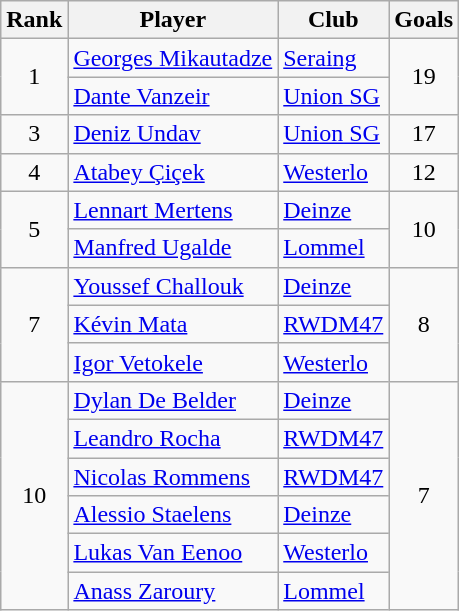<table class="wikitable" style="text-align:center">
<tr>
<th>Rank</th>
<th>Player</th>
<th>Club</th>
<th>Goals</th>
</tr>
<tr>
<td rowspan=2>1</td>
<td align="left"> <a href='#'>Georges Mikautadze</a></td>
<td align="left"><a href='#'>Seraing</a></td>
<td rowspan=2>19</td>
</tr>
<tr>
<td align="left"> <a href='#'>Dante Vanzeir</a></td>
<td align="left"><a href='#'>Union SG</a></td>
</tr>
<tr>
<td rowspan=1>3</td>
<td align="left"> <a href='#'>Deniz Undav</a></td>
<td align="left"><a href='#'>Union SG</a></td>
<td rowspan=1>17</td>
</tr>
<tr>
<td rowspan=1>4</td>
<td align="left"> <a href='#'>Atabey Çiçek</a></td>
<td align="left"><a href='#'>Westerlo</a></td>
<td rowspan=1>12</td>
</tr>
<tr>
<td rowspan=2>5</td>
<td align="left"> <a href='#'>Lennart Mertens</a></td>
<td align="left"><a href='#'>Deinze</a></td>
<td rowspan=2>10</td>
</tr>
<tr>
<td align="left"> <a href='#'>Manfred Ugalde</a></td>
<td align="left"><a href='#'>Lommel</a></td>
</tr>
<tr>
<td rowspan=3>7</td>
<td align="left"> <a href='#'>Youssef Challouk</a></td>
<td align="left"><a href='#'>Deinze</a></td>
<td rowspan=3>8</td>
</tr>
<tr>
<td align="left"> <a href='#'>Kévin Mata</a></td>
<td align="left"><a href='#'>RWDM47</a></td>
</tr>
<tr>
<td align="left"> <a href='#'>Igor Vetokele</a></td>
<td align="left"><a href='#'>Westerlo</a></td>
</tr>
<tr>
<td rowspan=6>10</td>
<td align="left"> <a href='#'>Dylan De Belder</a></td>
<td align="left"><a href='#'>Deinze</a></td>
<td rowspan=6>7</td>
</tr>
<tr>
<td align="left"> <a href='#'>Leandro Rocha</a></td>
<td align="left"><a href='#'>RWDM47</a></td>
</tr>
<tr>
<td align="left"> <a href='#'>Nicolas Rommens</a></td>
<td align="left"><a href='#'>RWDM47</a></td>
</tr>
<tr>
<td align="left"> <a href='#'>Alessio Staelens</a></td>
<td align="left"><a href='#'>Deinze</a></td>
</tr>
<tr>
<td align="left"> <a href='#'>Lukas Van Eenoo</a></td>
<td align="left"><a href='#'>Westerlo</a></td>
</tr>
<tr>
<td align="left"> <a href='#'>Anass Zaroury</a></td>
<td align="left"><a href='#'>Lommel</a></td>
</tr>
</table>
